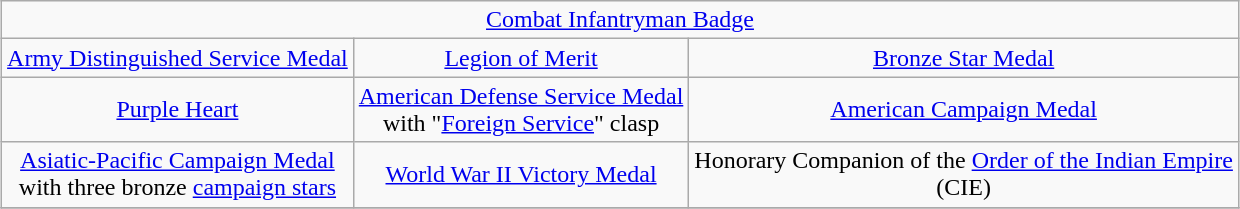<table class="wikitable" style="margin:1em auto; text-align:center;">
<tr>
<td colspan="3"><a href='#'>Combat Infantryman Badge</a></td>
</tr>
<tr>
<td><a href='#'>Army Distinguished Service Medal</a></td>
<td><a href='#'>Legion of Merit</a></td>
<td><a href='#'>Bronze Star Medal</a></td>
</tr>
<tr>
<td><a href='#'>Purple Heart</a></td>
<td><a href='#'>American Defense Service Medal</a><br>with "<a href='#'>Foreign Service</a>" clasp</td>
<td><a href='#'>American Campaign Medal</a></td>
</tr>
<tr>
<td><a href='#'>Asiatic-Pacific Campaign Medal</a><br>with three bronze <a href='#'>campaign stars</a></td>
<td><a href='#'>World War II Victory Medal</a></td>
<td>Honorary Companion of the <a href='#'>Order of the Indian Empire</a><br>(CIE)</td>
</tr>
<tr>
</tr>
</table>
